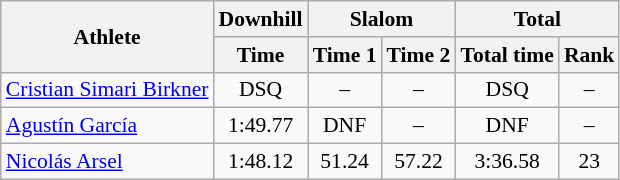<table class="wikitable" style="font-size:90%">
<tr>
<th rowspan="2">Athlete</th>
<th>Downhill</th>
<th colspan="2">Slalom</th>
<th colspan="2">Total</th>
</tr>
<tr>
<th>Time</th>
<th>Time 1</th>
<th>Time 2</th>
<th>Total time</th>
<th>Rank</th>
</tr>
<tr>
<td><a href='#'>Cristian Simari Birkner</a></td>
<td align="center">DSQ</td>
<td align="center">–</td>
<td align="center">–</td>
<td align="center">DSQ</td>
<td align="center">–</td>
</tr>
<tr>
<td><a href='#'>Agustín García</a></td>
<td align="center">1:49.77</td>
<td align="center">DNF</td>
<td align="center">–</td>
<td align="center">DNF</td>
<td align="center">–</td>
</tr>
<tr>
<td><a href='#'>Nicolás Arsel</a></td>
<td align="center">1:48.12</td>
<td align="center">51.24</td>
<td align="center">57.22</td>
<td align="center">3:36.58</td>
<td align="center">23</td>
</tr>
</table>
